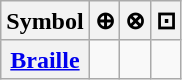<table class="wikitable" style="text-align:center">
<tr>
<th>Symbol</th>
<th>⊕</th>
<th>⊗</th>
<th>⊡</th>
</tr>
<tr>
<th><a href='#'>Braille</a></th>
<td></td>
<td></td>
<td></td>
</tr>
</table>
